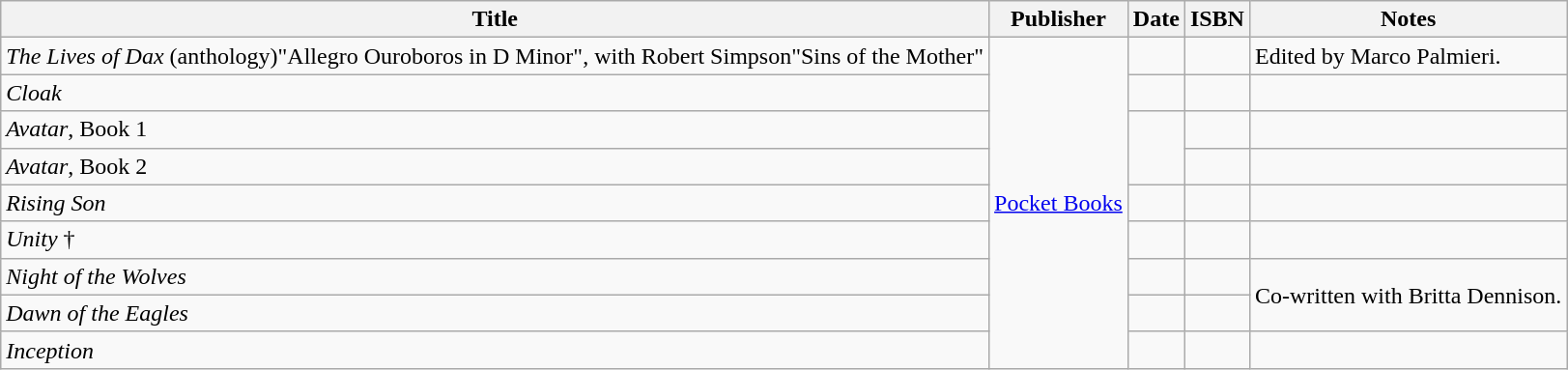<table class="wikitable">
<tr>
<th>Title</th>
<th>Publisher</th>
<th>Date</th>
<th>ISBN</th>
<th>Notes</th>
</tr>
<tr>
<td><em>The Lives of Dax</em> (anthology)"Allegro Ouroboros in D Minor", with Robert Simpson"Sins of the Mother"</td>
<td rowspan="9"><a href='#'>Pocket Books</a></td>
<td></td>
<td></td>
<td>Edited by Marco Palmieri.</td>
</tr>
<tr>
<td><em>Cloak</em></td>
<td></td>
<td></td>
<td></td>
</tr>
<tr>
<td><em>Avatar</em>, Book 1</td>
<td rowspan="2"></td>
<td></td>
<td></td>
</tr>
<tr>
<td><em>Avatar</em>, Book 2</td>
<td></td>
<td></td>
</tr>
<tr>
<td><em>Rising Son</em></td>
<td></td>
<td></td>
<td></td>
</tr>
<tr>
<td><em>Unity</em> †</td>
<td></td>
<td></td>
<td></td>
</tr>
<tr>
<td><em>Night of the Wolves</em></td>
<td></td>
<td></td>
<td rowspan="2">Co-written with Britta Dennison.</td>
</tr>
<tr>
<td><em>Dawn of the Eagles</em></td>
<td></td>
<td></td>
</tr>
<tr>
<td><em>Inception</em></td>
<td></td>
<td></td>
<td></td>
</tr>
</table>
